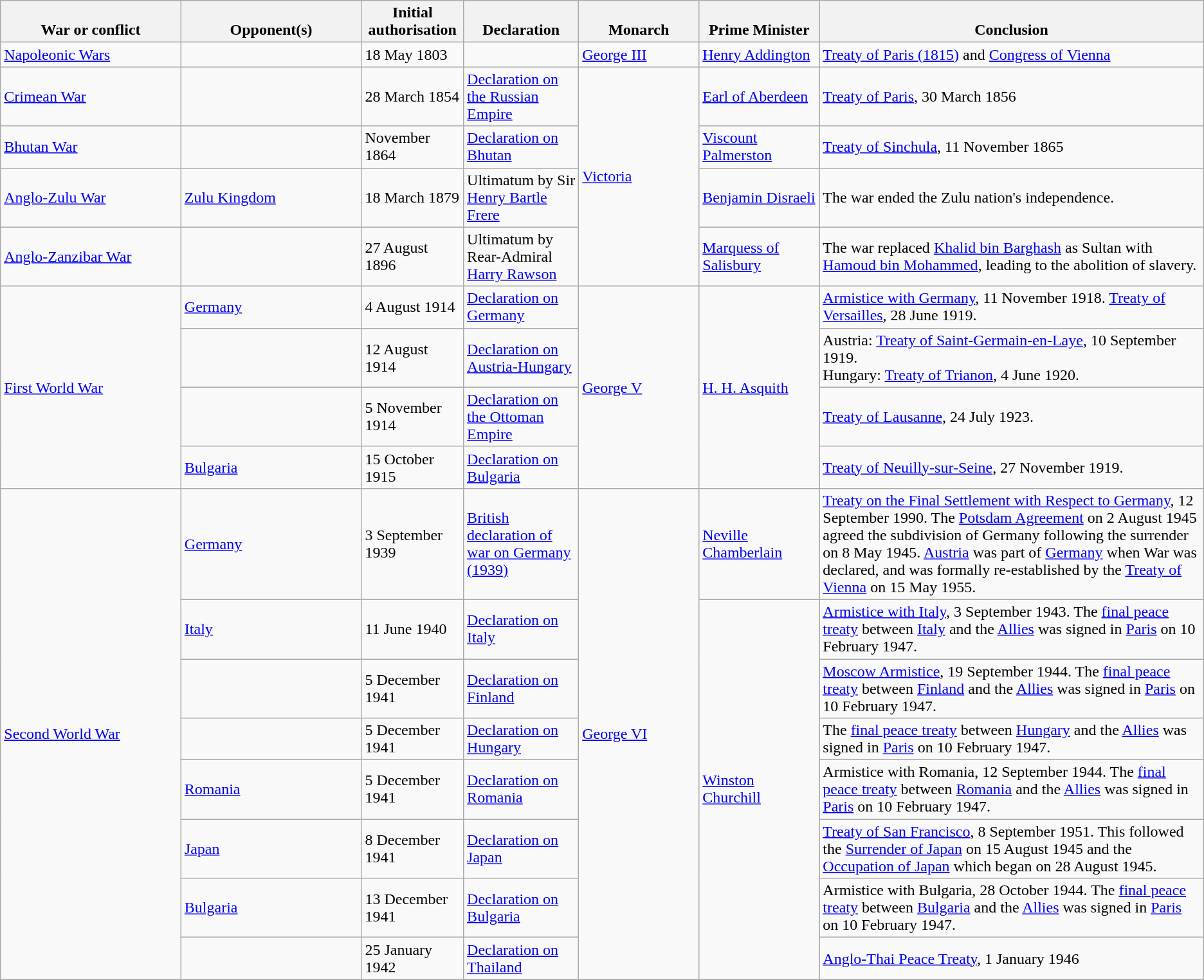<table Class=wikitable>
<tr valign=bottom>
<th style="width:15%;">War or conflict</th>
<th style="width:15%;">Opponent(s)</th>
<th>Initial authorisation</th>
<th>Declaration</th>
<th style="width:10%;">Monarch</th>
<th style="width:10%;">Prime Minister</th>
<th>Conclusion</th>
</tr>
<tr>
<td><a href='#'>Napoleonic Wars</a></td>
<td></td>
<td>18 May 1803</td>
<td></td>
<td><a href='#'>George III</a></td>
<td><a href='#'>Henry Addington</a></td>
<td><a href='#'>Treaty of Paris (1815)</a> and <a href='#'>Congress of Vienna</a></td>
</tr>
<tr>
<td><a href='#'>Crimean War</a></td>
<td></td>
<td>28 March 1854</td>
<td><a href='#'>Declaration on the Russian Empire</a></td>
<td rowspan="4"><a href='#'>Victoria</a></td>
<td><a href='#'>Earl of Aberdeen</a></td>
<td><a href='#'>Treaty of Paris</a>, 30 March 1856</td>
</tr>
<tr>
<td><a href='#'>Bhutan War</a></td>
<td></td>
<td>November 1864</td>
<td><a href='#'>Declaration on Bhutan</a></td>
<td><a href='#'>Viscount Palmerston</a></td>
<td><a href='#'>Treaty of Sinchula</a>, 11 November 1865</td>
</tr>
<tr>
<td><a href='#'>Anglo-Zulu War</a></td>
<td><a href='#'>Zulu Kingdom</a></td>
<td>18 March 1879</td>
<td>Ultimatum by Sir <a href='#'>Henry Bartle Frere</a></td>
<td><a href='#'>Benjamin Disraeli</a></td>
<td>The war ended the Zulu nation's independence.</td>
</tr>
<tr>
<td><a href='#'>Anglo-Zanzibar War</a></td>
<td></td>
<td>27 August 1896</td>
<td>Ultimatum by Rear-Admiral <a href='#'>Harry Rawson</a></td>
<td><a href='#'>Marquess of Salisbury</a></td>
<td>The war replaced <a href='#'>Khalid bin Barghash</a> as Sultan with <a href='#'>Hamoud bin Mohammed</a>, leading to the abolition of slavery.</td>
</tr>
<tr>
<td rowspan="4"><a href='#'>First World War</a></td>
<td> <a href='#'>Germany</a></td>
<td>4 August 1914</td>
<td><a href='#'>Declaration on Germany</a></td>
<td rowspan="4"><a href='#'>George V</a></td>
<td rowspan="4"><a href='#'>H. H. Asquith</a></td>
<td><a href='#'>Armistice with Germany</a>, 11 November 1918. <a href='#'>Treaty of Versailles</a>, 28 June 1919.</td>
</tr>
<tr>
<td></td>
<td>12 August 1914</td>
<td><a href='#'>Declaration on Austria-Hungary</a></td>
<td>Austria: <a href='#'>Treaty of Saint-Germain-en-Laye</a>, 10 September 1919.<br>Hungary: <a href='#'>Treaty of Trianon</a>, 4 June 1920.</td>
</tr>
<tr>
<td></td>
<td>5 November 1914</td>
<td><a href='#'>Declaration on the Ottoman Empire</a></td>
<td><a href='#'>Treaty of Lausanne</a>, 24 July 1923.</td>
</tr>
<tr>
<td> <a href='#'>Bulgaria</a></td>
<td>15 October 1915</td>
<td><a href='#'>Declaration on Bulgaria</a></td>
<td><a href='#'>Treaty of Neuilly-sur-Seine</a>, 27 November 1919.</td>
</tr>
<tr>
<td rowspan="8"><a href='#'>Second World War</a></td>
<td> <a href='#'>Germany</a></td>
<td>3 September 1939</td>
<td><a href='#'>British declaration of war on Germany (1939)</a></td>
<td rowspan="8"><a href='#'>George VI</a></td>
<td><a href='#'>Neville Chamberlain</a></td>
<td><a href='#'>Treaty on the Final Settlement with Respect to Germany</a>, 12 September 1990. The <a href='#'>Potsdam Agreement</a> on 2 August 1945 agreed the subdivision of Germany following the surrender on 8 May 1945. <a href='#'>Austria</a> was part of <a href='#'>Germany</a> when War was declared, and was formally re-established by the <a href='#'>Treaty of Vienna</a> on 15 May 1955.</td>
</tr>
<tr>
<td> <a href='#'>Italy</a></td>
<td>11 June 1940</td>
<td><a href='#'>Declaration on Italy</a></td>
<td rowspan="7"><a href='#'>Winston Churchill</a></td>
<td><a href='#'>Armistice with Italy</a>, 3 September 1943.  The <a href='#'>final peace treaty</a> between <a href='#'>Italy</a> and the <a href='#'>Allies</a> was signed in <a href='#'>Paris</a> on 10 February 1947.</td>
</tr>
<tr>
<td></td>
<td>5 December 1941</td>
<td><a href='#'>Declaration on Finland</a></td>
<td><a href='#'>Moscow Armistice</a>, 19 September 1944. The <a href='#'>final peace treaty</a> between <a href='#'>Finland</a> and the <a href='#'>Allies</a> was signed in <a href='#'>Paris</a> on 10 February 1947.</td>
</tr>
<tr>
<td></td>
<td>5 December 1941</td>
<td><a href='#'>Declaration on Hungary</a></td>
<td>The <a href='#'>final peace treaty</a> between <a href='#'>Hungary</a> and the <a href='#'>Allies</a> was signed in <a href='#'>Paris</a> on 10 February 1947.</td>
</tr>
<tr>
<td> <a href='#'>Romania</a></td>
<td>5 December 1941</td>
<td><a href='#'>Declaration on Romania</a></td>
<td>Armistice with Romania, 12 September 1944. The <a href='#'>final peace treaty</a> between <a href='#'>Romania</a> and the <a href='#'>Allies</a> was signed in <a href='#'>Paris</a> on 10 February 1947.</td>
</tr>
<tr>
<td> <a href='#'>Japan</a></td>
<td>8 December 1941</td>
<td><a href='#'>Declaration on Japan</a></td>
<td><a href='#'>Treaty of San Francisco</a>, 8 September 1951. This followed the <a href='#'>Surrender of Japan</a> on 15 August 1945 and the <a href='#'>Occupation of Japan</a> which began on 28 August 1945.</td>
</tr>
<tr>
<td> <a href='#'>Bulgaria</a></td>
<td>13 December 1941</td>
<td><a href='#'>Declaration on Bulgaria</a></td>
<td>Armistice with Bulgaria, 28 October 1944.  The <a href='#'>final peace treaty</a> between <a href='#'>Bulgaria</a> and the <a href='#'>Allies</a> was signed in <a href='#'>Paris</a> on 10 February 1947.</td>
</tr>
<tr>
<td></td>
<td>25 January 1942</td>
<td><a href='#'>Declaration on Thailand</a></td>
<td><a href='#'>Anglo-Thai Peace Treaty</a>, 1 January 1946</td>
</tr>
</table>
